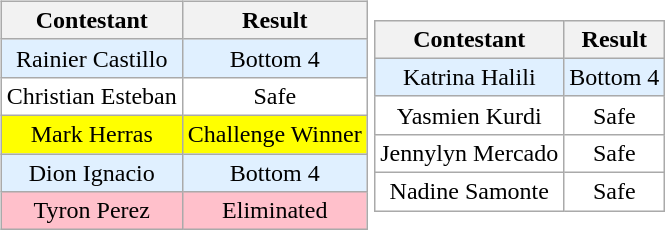<table>
<tr>
<td><br><table class="wikitable sortable nowrap" style="margin:auto; text-align:center">
<tr>
<th scope="col">Contestant</th>
<th scope="col">Result</th>
</tr>
<tr>
<td bgcolor=#e0f0ff>Rainier Castillo</td>
<td bgcolor=#e0f0ff>Bottom 4</td>
</tr>
<tr>
<td bgcolor=#FFFFFF>Christian Esteban</td>
<td bgcolor=#FFFFFF>Safe</td>
</tr>
<tr>
<td bgcolor=#FFFF00>Mark Herras</td>
<td bgcolor=#FFFF00>Challenge Winner</td>
</tr>
<tr>
<td bgcolor=#e0f0ff>Dion Ignacio</td>
<td bgcolor=#e0f0ff>Bottom 4</td>
</tr>
<tr>
<td bgcolor=pink>Tyron Perez</td>
<td bgcolor=pink>Eliminated</td>
</tr>
</table>
</td>
<td><br><table class="wikitable sortable nowrap" style="margin:auto; text-align:center">
<tr>
<th scope="col">Contestant</th>
<th scope="col">Result</th>
</tr>
<tr>
<td bgcolor=#e0f0ff>Katrina Halili</td>
<td bgcolor=#e0f0ff>Bottom 4</td>
</tr>
<tr>
<td bgcolor=#FFFFFF>Yasmien Kurdi</td>
<td bgcolor=#FFFFFF>Safe</td>
</tr>
<tr>
<td bgcolor=#FFFFFF>Jennylyn Mercado</td>
<td bgcolor=#FFFFFF>Safe</td>
</tr>
<tr>
<td bgcolor=#FFFFFF>Nadine Samonte</td>
<td bgcolor=#FFFFFF>Safe</td>
</tr>
</table>
</td>
</tr>
</table>
